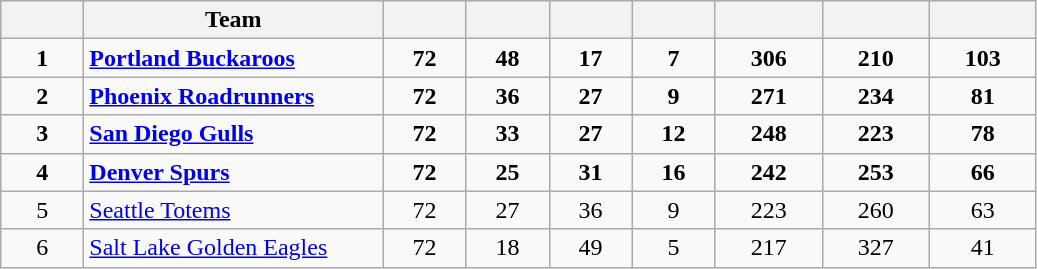<table class="wikitable sortable">
<tr>
<th scope="col" style="width:3em"></th>
<th scope="col" style="width:12em">Team</th>
<th scope="col" style="width:3em" class="unsortable"></th>
<th scope="col" style="width:3em"></th>
<th scope="col" style="width:3em"></th>
<th scope="col" style="width:3em"></th>
<th scope="col" style="width:4em"></th>
<th scope="col" style="width:4em"></th>
<th scope="col" style="width:4em"></th>
</tr>
<tr style="text-align:center;font-weight:bold;">
<td>1</td>
<td style="text-align:left;"><a href='#'>Portland Buckaroos</a></td>
<td>72</td>
<td>48</td>
<td>17</td>
<td>7</td>
<td>306</td>
<td>210</td>
<td>103</td>
</tr>
<tr style="text-align:center;font-weight:bold;">
<td>2</td>
<td style="text-align:left;"><a href='#'>Phoenix Roadrunners</a></td>
<td>72</td>
<td>36</td>
<td>27</td>
<td>9</td>
<td>271</td>
<td>234</td>
<td>81</td>
</tr>
<tr style="text-align:center;font-weight:bold;">
<td>3</td>
<td style="text-align:left;"><a href='#'>San Diego Gulls</a></td>
<td>72</td>
<td>33</td>
<td>27</td>
<td>12</td>
<td>248</td>
<td>223</td>
<td>78</td>
</tr>
<tr style="text-align:center;font-weight:bold;">
<td>4</td>
<td style="text-align:left;"><a href='#'>Denver Spurs</a></td>
<td>72</td>
<td>25</td>
<td>31</td>
<td>16</td>
<td>242</td>
<td>253</td>
<td>66</td>
</tr>
<tr style="text-align:center;">
<td>5</td>
<td style="text-align:left;"><a href='#'>Seattle Totems</a></td>
<td>72</td>
<td>27</td>
<td>36</td>
<td>9</td>
<td>223</td>
<td>260</td>
<td>63</td>
</tr>
<tr style="text-align:center;">
<td>6</td>
<td style="text-align:left;"><a href='#'>Salt Lake Golden Eagles</a></td>
<td>72</td>
<td>18</td>
<td>49</td>
<td>5</td>
<td>217</td>
<td>327</td>
<td>41</td>
</tr>
</table>
